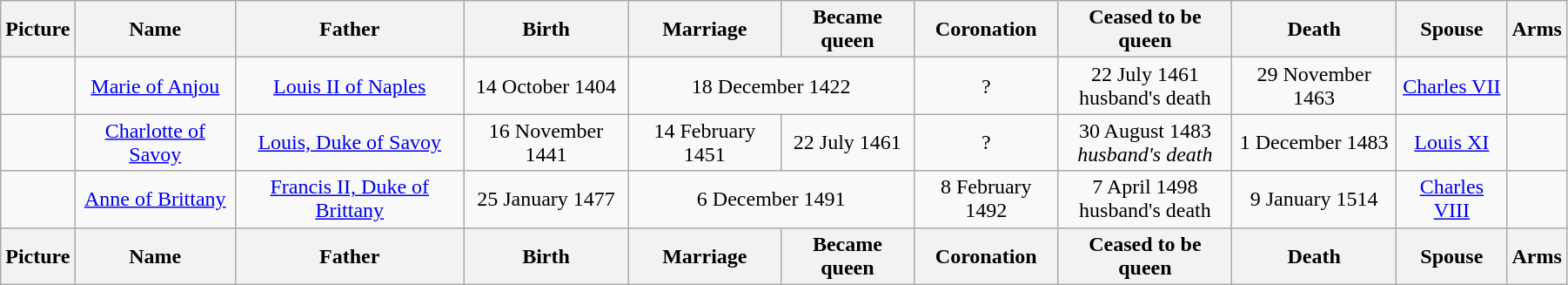<table width=95% class="wikitable">
<tr>
<th>Picture</th>
<th>Name</th>
<th>Father</th>
<th>Birth</th>
<th>Marriage</th>
<th>Became queen</th>
<th>Coronation</th>
<th>Ceased to be queen</th>
<th>Death</th>
<th>Spouse</th>
<th>Arms</th>
</tr>
<tr>
<td align=center></td>
<td align=center><a href='#'>Marie of Anjou</a></td>
<td align="center"><a href='#'>Louis II of Naples</a></td>
<td align="center">14 October 1404</td>
<td align="center" colspan="2">18 December 1422</td>
<td align="center">?</td>
<td align="center">22 July 1461<br>husband's death</td>
<td align="center">29 November 1463</td>
<td align="center"><a href='#'>Charles VII</a></td>
<td></td>
</tr>
<tr>
<td align=center></td>
<td align=center><a href='#'>Charlotte of Savoy</a></td>
<td align="center"><a href='#'>Louis, Duke of Savoy</a></td>
<td align="center">16 November 1441</td>
<td align="center">14 February 1451</td>
<td align="center">22 July 1461</td>
<td align="center">?</td>
<td align="center">30 August 1483<br><em>husband's death</em></td>
<td align="center">1 December 1483</td>
<td align="center"><a href='#'>Louis XI</a></td>
<td></td>
</tr>
<tr>
<td align=center></td>
<td align=center><a href='#'>Anne of Brittany</a></td>
<td align="center"><a href='#'>Francis II, Duke of Brittany</a></td>
<td align=center>25 January 1477</td>
<td align="center" colspan="2">6 December 1491</td>
<td align="center">8 February 1492</td>
<td align="center">7 April 1498<br>husband's death</td>
<td align="center">9 January 1514</td>
<td align="center"><a href='#'>Charles VIII</a></td>
<td></td>
</tr>
<tr>
<th>Picture</th>
<th>Name</th>
<th>Father</th>
<th>Birth</th>
<th>Marriage</th>
<th>Became queen</th>
<th>Coronation</th>
<th>Ceased to be queen</th>
<th>Death</th>
<th>Spouse</th>
<th>Arms</th>
</tr>
</table>
